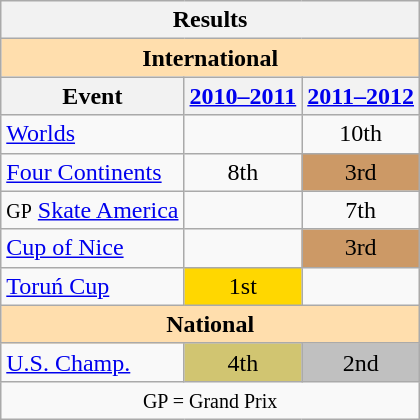<table class="wikitable" style="text-align:center">
<tr>
<th colspan=3 align=center><strong>Results</strong></th>
</tr>
<tr>
<th style="background-color: #ffdead; " colspan=3 align=center><strong>International</strong></th>
</tr>
<tr>
<th>Event</th>
<th><a href='#'>2010–2011</a></th>
<th><a href='#'>2011–2012</a></th>
</tr>
<tr>
<td align=left><a href='#'>Worlds</a></td>
<td></td>
<td>10th</td>
</tr>
<tr>
<td align=left><a href='#'>Four Continents</a></td>
<td>8th</td>
<td bgcolor=cc9966>3rd</td>
</tr>
<tr>
<td align=left><small>GP</small> <a href='#'>Skate America</a></td>
<td></td>
<td>7th</td>
</tr>
<tr>
<td align=left><a href='#'>Cup of Nice</a></td>
<td></td>
<td bgcolor=cc9966>3rd</td>
</tr>
<tr>
<td align=left><a href='#'>Toruń Cup</a></td>
<td bgcolor=gold>1st</td>
<td></td>
</tr>
<tr>
<th style="background-color: #ffdead; " colspan=3 align=center><strong>National</strong></th>
</tr>
<tr>
<td align=left><a href='#'>U.S. Champ.</a></td>
<td bgcolor=d1c571>4th</td>
<td bgcolor=silver>2nd</td>
</tr>
<tr>
<td colspan=3 align=center><small> GP = Grand Prix </small></td>
</tr>
</table>
